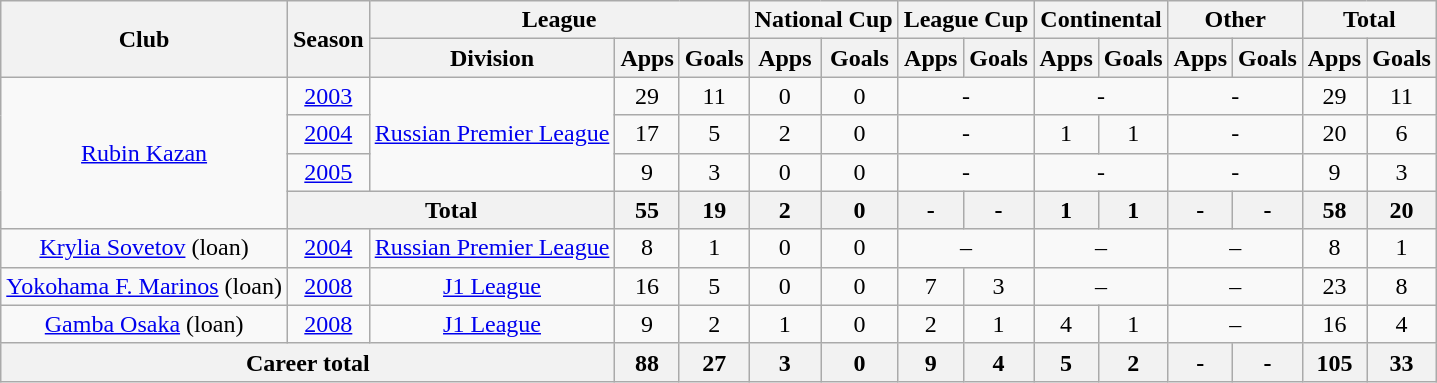<table class="wikitable" style="text-align: center">
<tr>
<th rowspan="2">Club</th>
<th rowspan="2">Season</th>
<th colspan="3">League</th>
<th colspan="2">National Cup</th>
<th colspan="2">League Cup</th>
<th colspan="2">Continental</th>
<th colspan="2">Other</th>
<th colspan="2">Total</th>
</tr>
<tr>
<th>Division</th>
<th>Apps</th>
<th>Goals</th>
<th>Apps</th>
<th>Goals</th>
<th>Apps</th>
<th>Goals</th>
<th>Apps</th>
<th>Goals</th>
<th>Apps</th>
<th>Goals</th>
<th>Apps</th>
<th>Goals</th>
</tr>
<tr>
<td rowspan="4"><a href='#'>Rubin Kazan</a></td>
<td><a href='#'>2003</a></td>
<td rowspan="3"><a href='#'>Russian Premier League</a></td>
<td>29</td>
<td>11</td>
<td>0</td>
<td>0</td>
<td colspan="2">-</td>
<td colspan="2">-</td>
<td colspan="2">-</td>
<td>29</td>
<td>11</td>
</tr>
<tr>
<td><a href='#'>2004</a></td>
<td>17</td>
<td>5</td>
<td>2</td>
<td>0</td>
<td colspan="2">-</td>
<td>1</td>
<td>1</td>
<td colspan="2">-</td>
<td>20</td>
<td>6</td>
</tr>
<tr>
<td><a href='#'>2005</a></td>
<td>9</td>
<td>3</td>
<td>0</td>
<td>0</td>
<td colspan="2">-</td>
<td colspan="2">-</td>
<td colspan="2">-</td>
<td>9</td>
<td>3</td>
</tr>
<tr>
<th colspan="2">Total</th>
<th>55</th>
<th>19</th>
<th>2</th>
<th>0</th>
<th>-</th>
<th>-</th>
<th>1</th>
<th>1</th>
<th>-</th>
<th>-</th>
<th>58</th>
<th>20</th>
</tr>
<tr>
<td><a href='#'>Krylia Sovetov</a> (loan)</td>
<td><a href='#'>2004</a></td>
<td><a href='#'>Russian Premier League</a></td>
<td>8</td>
<td>1</td>
<td>0</td>
<td>0</td>
<td colspan="2">–</td>
<td colspan="2">–</td>
<td colspan="2">–</td>
<td>8</td>
<td>1</td>
</tr>
<tr>
<td><a href='#'>Yokohama F. Marinos</a> (loan)</td>
<td><a href='#'>2008</a></td>
<td><a href='#'>J1 League</a></td>
<td>16</td>
<td>5</td>
<td>0</td>
<td>0</td>
<td>7</td>
<td>3</td>
<td colspan="2">–</td>
<td colspan="2">–</td>
<td>23</td>
<td>8</td>
</tr>
<tr>
<td><a href='#'>Gamba Osaka</a> (loan)</td>
<td><a href='#'>2008</a></td>
<td><a href='#'>J1 League</a></td>
<td>9</td>
<td>2</td>
<td>1</td>
<td>0</td>
<td>2</td>
<td>1</td>
<td>4</td>
<td>1</td>
<td colspan="2">–</td>
<td>16</td>
<td>4</td>
</tr>
<tr>
<th colspan="3">Career total</th>
<th>88</th>
<th>27</th>
<th>3</th>
<th>0</th>
<th>9</th>
<th>4</th>
<th>5</th>
<th>2</th>
<th>-</th>
<th>-</th>
<th>105</th>
<th>33</th>
</tr>
</table>
